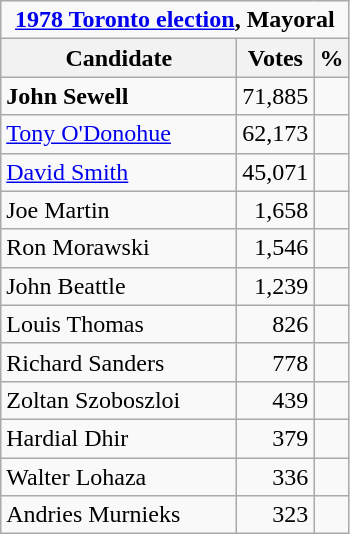<table class="wikitable">
<tr>
<td Colspan="3" align="center"><strong><a href='#'>1978 Toronto election</a>, Mayoral</strong></td>
</tr>
<tr>
<th bgcolor="#DDDDFF" width="150px">Candidate</th>
<th bgcolor="#DDDDFF">Votes</th>
<th bgcolor="#DDDDFF">%</th>
</tr>
<tr>
<td><strong>John Sewell</strong></td>
<td align=right>71,885</td>
<td align=right></td>
</tr>
<tr>
<td><a href='#'>Tony O'Donohue</a></td>
<td align=right>62,173</td>
<td align=right></td>
</tr>
<tr>
<td><a href='#'>David Smith</a></td>
<td align=right>45,071</td>
<td align=right></td>
</tr>
<tr>
<td>Joe Martin</td>
<td align=right>1,658</td>
<td align=right></td>
</tr>
<tr>
<td>Ron Morawski</td>
<td align=right>1,546</td>
<td align=right></td>
</tr>
<tr>
<td>John Beattle</td>
<td align=right>1,239</td>
<td align=right></td>
</tr>
<tr>
<td>Louis Thomas</td>
<td align=right>826</td>
<td align=right></td>
</tr>
<tr>
<td>Richard Sanders</td>
<td align=right>778</td>
<td align=right></td>
</tr>
<tr>
<td>Zoltan Szoboszloi</td>
<td align=right>439</td>
<td align=right></td>
</tr>
<tr>
<td>Hardial Dhir</td>
<td align=right>379</td>
<td align=right></td>
</tr>
<tr>
<td>Walter Lohaza</td>
<td align=right>336</td>
<td align=right></td>
</tr>
<tr>
<td>Andries Murnieks</td>
<td align=right>323</td>
<td align=right></td>
</tr>
</table>
